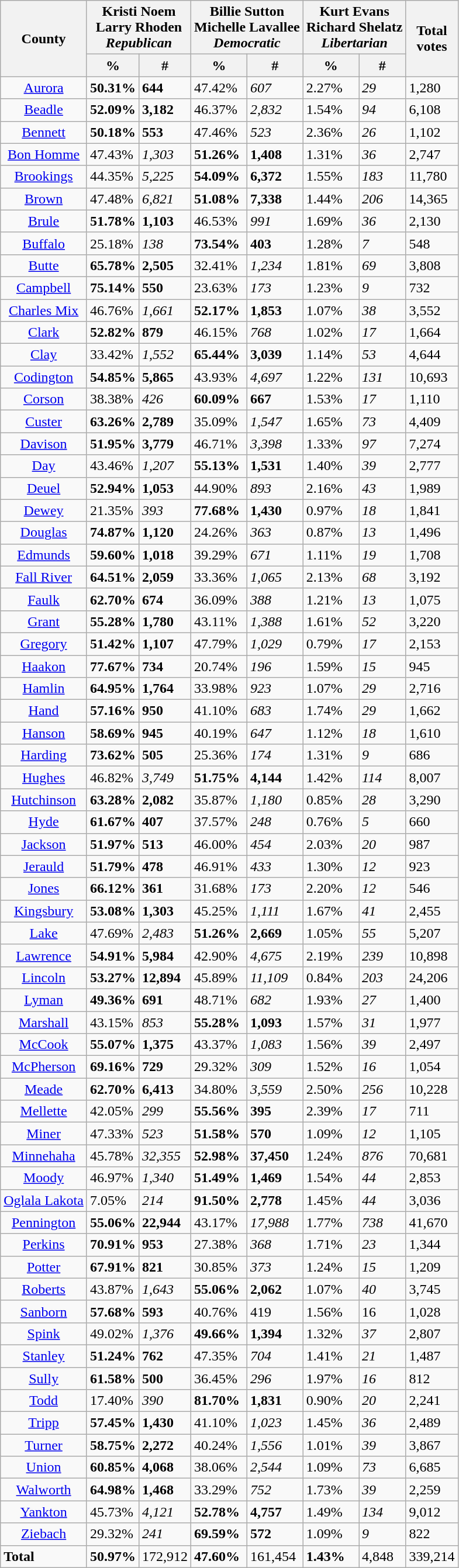<table class="wikitable sortable">
<tr>
<th colspan="1" rowspan="2">County</th>
<th colspan="2">Kristi Noem<br>Larry Rhoden<br><em>Republican</em></th>
<th colspan="2">Billie Sutton<br>Michelle Lavallee<br><em>Democratic</em></th>
<th colspan="2">Kurt Evans<br>Richard Shelatz<br><em>Libertarian</em></th>
<th colspan="1" rowspan="2">Total<br>votes</th>
</tr>
<tr>
<th colspan="1">%</th>
<th colspan="1">#</th>
<th colspan="1">%</th>
<th colspan="1">#</th>
<th colspan="1">%</th>
<th colspan="1">#</th>
</tr>
<tr>
<td align="center" ><a href='#'>Aurora</a></td>
<td><strong>50.31%</strong></td>
<td><strong>644</strong></td>
<td>47.42%</td>
<td><em>607</em></td>
<td>2.27%</td>
<td><em>29</em></td>
<td>1,280</td>
</tr>
<tr>
<td align="center" ><a href='#'>Beadle</a></td>
<td><strong>52.09%</strong></td>
<td><strong>3,182</strong></td>
<td>46.37%</td>
<td><em>2,832</em></td>
<td>1.54%</td>
<td><em>94</em></td>
<td>6,108</td>
</tr>
<tr>
<td align="center" ><a href='#'>Bennett</a></td>
<td><strong>50.18%</strong></td>
<td><strong>553</strong></td>
<td>47.46%</td>
<td><em>523</em></td>
<td>2.36%</td>
<td><em>26</em></td>
<td>1,102</td>
</tr>
<tr>
<td align="center" ><a href='#'>Bon Homme</a></td>
<td>47.43%</td>
<td><em>1,303</em></td>
<td><strong>51.26%</strong></td>
<td><strong>1,408</strong></td>
<td>1.31%</td>
<td><em>36</em></td>
<td>2,747</td>
</tr>
<tr>
<td align="center" ><a href='#'>Brookings</a></td>
<td>44.35%</td>
<td><em>5,225</em></td>
<td><strong>54.09%</strong></td>
<td><strong>6,372</strong></td>
<td>1.55%</td>
<td><em>183</em></td>
<td>11,780</td>
</tr>
<tr>
<td align="center" ><a href='#'>Brown</a></td>
<td>47.48%</td>
<td><em>6,821</em></td>
<td><strong>51.08%</strong></td>
<td><strong>7,338</strong></td>
<td>1.44%</td>
<td><em>206</em></td>
<td>14,365</td>
</tr>
<tr>
<td align="center" ><a href='#'>Brule</a></td>
<td><strong>51.78%</strong></td>
<td><strong>1,103</strong></td>
<td>46.53%</td>
<td><em>991</em></td>
<td>1.69%</td>
<td><em>36</em></td>
<td>2,130</td>
</tr>
<tr>
<td align="center" ><a href='#'>Buffalo</a></td>
<td>25.18%</td>
<td><em>138</em></td>
<td><strong>73.54%</strong></td>
<td><strong>403</strong></td>
<td>1.28%</td>
<td><em>7</em></td>
<td>548</td>
</tr>
<tr>
<td align="center" ><a href='#'>Butte</a></td>
<td><strong>65.78%</strong></td>
<td><strong>2,505</strong></td>
<td>32.41%</td>
<td><em>1,234</em></td>
<td>1.81%</td>
<td><em>69</em></td>
<td>3,808</td>
</tr>
<tr>
<td align="center" ><a href='#'>Campbell</a></td>
<td><strong>75.14%</strong></td>
<td><strong>550</strong></td>
<td>23.63%</td>
<td><em>173</em></td>
<td>1.23%</td>
<td><em>9</em></td>
<td>732</td>
</tr>
<tr>
<td align="center" ><a href='#'>Charles Mix</a></td>
<td>46.76%</td>
<td><em>1,661</em></td>
<td><strong>52.17%</strong></td>
<td><strong>1,853</strong></td>
<td>1.07%</td>
<td><em>38</em></td>
<td>3,552</td>
</tr>
<tr>
<td align="center" ><a href='#'>Clark</a></td>
<td><strong>52.82%</strong></td>
<td><strong>879</strong></td>
<td>46.15%</td>
<td><em>768</em></td>
<td>1.02%</td>
<td><em>17</em></td>
<td>1,664</td>
</tr>
<tr>
<td align="center" ><a href='#'>Clay</a></td>
<td>33.42%</td>
<td><em>1,552</em></td>
<td><strong>65.44%</strong></td>
<td><strong>3,039</strong></td>
<td>1.14%</td>
<td><em>53</em></td>
<td>4,644</td>
</tr>
<tr>
<td align="center" ><a href='#'>Codington</a></td>
<td><strong>54.85%</strong></td>
<td><strong>5,865</strong></td>
<td>43.93%</td>
<td><em>4,697</em></td>
<td>1.22%</td>
<td><em>131</em></td>
<td>10,693</td>
</tr>
<tr>
<td align="center" ><a href='#'>Corson</a></td>
<td>38.38%</td>
<td><em>426</em></td>
<td><strong>60.09%</strong></td>
<td><strong>667</strong></td>
<td>1.53%</td>
<td><em>17</em></td>
<td>1,110</td>
</tr>
<tr>
<td align="center" ><a href='#'>Custer</a></td>
<td><strong>63.26%</strong></td>
<td><strong>2,789</strong></td>
<td>35.09%</td>
<td><em>1,547</em></td>
<td>1.65%</td>
<td><em>73</em></td>
<td>4,409</td>
</tr>
<tr>
<td align="center" ><a href='#'>Davison</a></td>
<td><strong>51.95%</strong></td>
<td><strong>3,779</strong></td>
<td>46.71%</td>
<td><em>3,398</em></td>
<td>1.33%</td>
<td><em>97</em></td>
<td>7,274</td>
</tr>
<tr>
<td align="center" ><a href='#'>Day</a></td>
<td>43.46%</td>
<td><em>1,207</em></td>
<td><strong>55.13%</strong></td>
<td><strong>1,531</strong></td>
<td>1.40%</td>
<td><em>39</em></td>
<td>2,777</td>
</tr>
<tr>
<td align="center" ><a href='#'>Deuel</a></td>
<td><strong>52.94%</strong></td>
<td><strong>1,053</strong></td>
<td>44.90%</td>
<td><em>893</em></td>
<td>2.16%</td>
<td><em>43</em></td>
<td>1,989</td>
</tr>
<tr>
<td align="center" ><a href='#'>Dewey</a></td>
<td>21.35%</td>
<td><em>393</em></td>
<td><strong>77.68%</strong></td>
<td><strong>1,430</strong></td>
<td>0.97%</td>
<td><em>18</em></td>
<td>1,841</td>
</tr>
<tr>
<td align="center" ><a href='#'>Douglas</a></td>
<td><strong>74.87%</strong></td>
<td><strong>1,120</strong></td>
<td>24.26%</td>
<td><em>363</em></td>
<td>0.87%</td>
<td><em>13</em></td>
<td>1,496</td>
</tr>
<tr>
<td align="center" ><a href='#'>Edmunds</a></td>
<td><strong>59.60%</strong></td>
<td><strong>1,018</strong></td>
<td>39.29%</td>
<td><em>671</em></td>
<td>1.11%</td>
<td><em>19</em></td>
<td>1,708</td>
</tr>
<tr>
<td align="center" ><a href='#'>Fall River</a></td>
<td><strong>64.51%</strong></td>
<td><strong>2,059</strong></td>
<td>33.36%</td>
<td><em>1,065</em></td>
<td>2.13%</td>
<td><em>68</em></td>
<td>3,192</td>
</tr>
<tr>
<td align="center" ><a href='#'>Faulk</a></td>
<td><strong>62.70%</strong></td>
<td><strong>674</strong></td>
<td>36.09%</td>
<td><em>388</em></td>
<td>1.21%</td>
<td><em>13</em></td>
<td>1,075</td>
</tr>
<tr>
<td align="center" ><a href='#'>Grant</a></td>
<td><strong>55.28%</strong></td>
<td><strong>1,780</strong></td>
<td>43.11%</td>
<td><em>1,388</em></td>
<td>1.61%</td>
<td><em>52</em></td>
<td>3,220</td>
</tr>
<tr>
<td align="center" ><a href='#'>Gregory</a></td>
<td><strong>51.42%</strong></td>
<td><strong>1,107</strong></td>
<td>47.79%</td>
<td><em>1,029</em></td>
<td>0.79%</td>
<td><em>17</em></td>
<td>2,153</td>
</tr>
<tr>
<td align="center" ><a href='#'>Haakon</a></td>
<td><strong>77.67%</strong></td>
<td><strong>734</strong></td>
<td>20.74%</td>
<td><em>196</em></td>
<td>1.59%</td>
<td><em>15</em></td>
<td>945</td>
</tr>
<tr>
<td align="center" ><a href='#'>Hamlin</a></td>
<td><strong>64.95%</strong></td>
<td><strong>1,764</strong></td>
<td>33.98%</td>
<td><em>923</em></td>
<td>1.07%</td>
<td><em>29</em></td>
<td>2,716</td>
</tr>
<tr>
<td align="center" ><a href='#'>Hand</a></td>
<td><strong>57.16%</strong></td>
<td><strong>950</strong></td>
<td>41.10%</td>
<td><em>683</em></td>
<td>1.74%</td>
<td><em>29</em></td>
<td>1,662</td>
</tr>
<tr>
<td align="center" ><a href='#'>Hanson</a></td>
<td><strong>58.69%</strong></td>
<td><strong>945</strong></td>
<td>40.19%</td>
<td><em>647</em></td>
<td>1.12%</td>
<td><em>18</em></td>
<td>1,610</td>
</tr>
<tr>
<td align="center" ><a href='#'>Harding</a></td>
<td><strong>73.62%</strong></td>
<td><strong>505</strong></td>
<td>25.36%</td>
<td><em>174</em></td>
<td>1.31%</td>
<td><em>9</em></td>
<td>686</td>
</tr>
<tr>
<td align="center" ><a href='#'>Hughes</a></td>
<td>46.82%</td>
<td><em>3,749</em></td>
<td><strong>51.75%</strong></td>
<td><strong>4,144</strong></td>
<td>1.42%</td>
<td><em>114</em></td>
<td>8,007</td>
</tr>
<tr>
<td align="center" ><a href='#'>Hutchinson</a></td>
<td><strong>63.28%</strong></td>
<td><strong>2,082</strong></td>
<td>35.87%</td>
<td><em>1,180</em></td>
<td>0.85%</td>
<td><em>28</em></td>
<td>3,290</td>
</tr>
<tr>
<td align="center" ><a href='#'>Hyde</a></td>
<td><strong>61.67%</strong></td>
<td><strong>407</strong></td>
<td>37.57%</td>
<td><em>248</em></td>
<td>0.76%</td>
<td><em>5</em></td>
<td>660</td>
</tr>
<tr>
<td align="center" ><a href='#'>Jackson</a></td>
<td><strong>51.97%</strong></td>
<td><strong>513</strong></td>
<td>46.00%</td>
<td><em>454</em></td>
<td>2.03%</td>
<td><em>20</em></td>
<td>987</td>
</tr>
<tr>
<td align="center" ><a href='#'>Jerauld</a></td>
<td><strong>51.79%</strong></td>
<td><strong>478</strong></td>
<td>46.91%</td>
<td><em>433</em></td>
<td>1.30%</td>
<td><em>12</em></td>
<td>923</td>
</tr>
<tr>
<td align="center" ><a href='#'>Jones</a></td>
<td><strong>66.12%</strong></td>
<td><strong>361</strong></td>
<td>31.68%</td>
<td><em>173</em></td>
<td>2.20%</td>
<td><em>12</em></td>
<td>546</td>
</tr>
<tr>
<td align="center" ><a href='#'>Kingsbury</a></td>
<td><strong>53.08%</strong></td>
<td><strong>1,303</strong></td>
<td>45.25%</td>
<td><em>1,111</em></td>
<td>1.67%</td>
<td><em>41</em></td>
<td>2,455</td>
</tr>
<tr>
<td align="center" ><a href='#'>Lake</a></td>
<td>47.69%</td>
<td><em>2,483</em></td>
<td><strong>51.26%</strong></td>
<td><strong>2,669</strong></td>
<td>1.05%</td>
<td><em>55</em></td>
<td>5,207</td>
</tr>
<tr>
<td align="center" ><a href='#'>Lawrence</a></td>
<td><strong>54.91%</strong></td>
<td><strong>5,984</strong></td>
<td>42.90%</td>
<td><em>4,675</em></td>
<td>2.19%</td>
<td><em>239</em></td>
<td>10,898</td>
</tr>
<tr>
<td align="center" ><a href='#'>Lincoln</a></td>
<td><strong>53.27%</strong></td>
<td><strong>12,894</strong></td>
<td>45.89%</td>
<td><em>11,109</em></td>
<td>0.84%</td>
<td><em>203</em></td>
<td>24,206</td>
</tr>
<tr>
<td align="center" ><a href='#'>Lyman</a></td>
<td><strong>49.36%</strong></td>
<td><strong>691</strong></td>
<td>48.71%</td>
<td><em>682</em></td>
<td>1.93%</td>
<td><em>27</em></td>
<td>1,400</td>
</tr>
<tr>
<td align="center" ><a href='#'>Marshall</a></td>
<td>43.15%</td>
<td><em>853</em></td>
<td><strong>55.28%</strong></td>
<td><strong>1,093</strong></td>
<td>1.57%</td>
<td><em>31</em></td>
<td>1,977</td>
</tr>
<tr>
<td align="center" ><a href='#'>McCook</a></td>
<td><strong>55.07%</strong></td>
<td><strong>1,375</strong></td>
<td>43.37%</td>
<td><em>1,083</em></td>
<td>1.56%</td>
<td><em>39</em></td>
<td>2,497</td>
</tr>
<tr>
<td align="center" ><a href='#'>McPherson</a></td>
<td><strong>69.16%</strong></td>
<td><strong>729</strong></td>
<td>29.32%</td>
<td><em>309</em></td>
<td>1.52%</td>
<td><em>16</em></td>
<td>1,054</td>
</tr>
<tr>
<td align="center" ><a href='#'>Meade</a></td>
<td><strong>62.70%</strong></td>
<td><strong>6,413</strong></td>
<td>34.80%</td>
<td><em>3,559</em></td>
<td>2.50%</td>
<td><em>256</em></td>
<td>10,228</td>
</tr>
<tr>
<td align="center" ><a href='#'>Mellette</a></td>
<td>42.05%</td>
<td><em>299</em></td>
<td><strong>55.56%</strong></td>
<td><strong>395</strong></td>
<td>2.39%</td>
<td><em>17</em></td>
<td>711</td>
</tr>
<tr>
<td align="center" ><a href='#'>Miner</a></td>
<td>47.33%</td>
<td><em>523</em></td>
<td><strong>51.58%</strong></td>
<td><strong>570</strong></td>
<td>1.09%</td>
<td><em>12</em></td>
<td>1,105</td>
</tr>
<tr>
<td align="center" ><a href='#'>Minnehaha</a></td>
<td>45.78%</td>
<td><em>32,355</em></td>
<td><strong>52.98%</strong></td>
<td><strong>37,450</strong></td>
<td>1.24%</td>
<td><em>876</em></td>
<td>70,681</td>
</tr>
<tr>
<td align="center" ><a href='#'>Moody</a></td>
<td>46.97%</td>
<td><em>1,340</em></td>
<td><strong>51.49%</strong></td>
<td><strong>1,469</strong></td>
<td>1.54%</td>
<td><em>44</em></td>
<td>2,853</td>
</tr>
<tr>
<td align="center" ><a href='#'>Oglala Lakota</a></td>
<td>7.05%</td>
<td><em>214</em></td>
<td><strong>91.50%</strong></td>
<td><strong>2,778</strong></td>
<td>1.45%</td>
<td><em>44</em></td>
<td>3,036</td>
</tr>
<tr>
<td align="center" ><a href='#'>Pennington</a></td>
<td><strong>55.06%</strong></td>
<td><strong>22,944</strong></td>
<td>43.17%</td>
<td><em>17,988</em></td>
<td>1.77%</td>
<td><em>738</em></td>
<td>41,670</td>
</tr>
<tr>
<td align="center" ><a href='#'>Perkins</a></td>
<td><strong>70.91%</strong></td>
<td><strong>953</strong></td>
<td>27.38%</td>
<td><em>368</em></td>
<td>1.71%</td>
<td><em>23</em></td>
<td>1,344</td>
</tr>
<tr>
<td align="center" ><a href='#'>Potter</a></td>
<td><strong>67.91%</strong></td>
<td><strong>821</strong></td>
<td>30.85%</td>
<td><em>373</em></td>
<td>1.24%</td>
<td><em>15</em></td>
<td>1,209</td>
</tr>
<tr>
<td align="center" ><a href='#'>Roberts</a></td>
<td>43.87%</td>
<td><em>1,643</em></td>
<td><strong>55.06%</strong></td>
<td><strong>2,062</strong></td>
<td>1.07%</td>
<td><em>40</em></td>
<td>3,745</td>
</tr>
<tr>
<td align="center" ><a href='#'>Sanborn</a></td>
<td><strong>57.68%</strong></td>
<td><strong>593</strong></td>
<td>40.76%</td>
<td>419</td>
<td>1.56%</td>
<td>16</td>
<td>1,028</td>
</tr>
<tr>
<td align="center" ><a href='#'>Spink</a></td>
<td>49.02%</td>
<td><em>1,376</em></td>
<td><strong>49.66%</strong></td>
<td><strong>1,394</strong></td>
<td>1.32%</td>
<td><em>37</em></td>
<td>2,807</td>
</tr>
<tr>
<td align="center" ><a href='#'>Stanley</a></td>
<td><strong>51.24%</strong></td>
<td><strong>762</strong></td>
<td>47.35%</td>
<td><em>704</em></td>
<td>1.41%</td>
<td><em>21</em></td>
<td>1,487</td>
</tr>
<tr>
<td align="center" ><a href='#'>Sully</a></td>
<td><strong>61.58%</strong></td>
<td><strong>500</strong></td>
<td>36.45%</td>
<td><em>296</em></td>
<td>1.97%</td>
<td><em>16</em></td>
<td>812</td>
</tr>
<tr>
<td align="center" ><a href='#'>Todd</a></td>
<td>17.40%</td>
<td><em>390</em></td>
<td><strong>81.70%</strong></td>
<td><strong>1,831</strong></td>
<td>0.90%</td>
<td><em>20</em></td>
<td>2,241</td>
</tr>
<tr>
<td align="center" ><a href='#'>Tripp</a></td>
<td><strong>57.45%</strong></td>
<td><strong>1,430</strong></td>
<td>41.10%</td>
<td><em>1,023</em></td>
<td>1.45%</td>
<td><em>36</em></td>
<td>2,489</td>
</tr>
<tr>
<td align="center" ><a href='#'>Turner</a></td>
<td><strong>58.75%</strong></td>
<td><strong>2,272</strong></td>
<td>40.24%</td>
<td><em>1,556</em></td>
<td>1.01%</td>
<td><em>39</em></td>
<td>3,867</td>
</tr>
<tr>
<td align="center" ><a href='#'>Union</a></td>
<td><strong>60.85%</strong></td>
<td><strong>4,068</strong></td>
<td>38.06%</td>
<td><em>2,544</em></td>
<td>1.09%</td>
<td><em>73</em></td>
<td>6,685</td>
</tr>
<tr>
<td align="center" ><a href='#'>Walworth</a></td>
<td><strong>64.98%</strong></td>
<td><strong>1,468</strong></td>
<td>33.29%</td>
<td><em>752</em></td>
<td>1.73%</td>
<td><em>39</em></td>
<td>2,259</td>
</tr>
<tr>
<td align="center" ><a href='#'>Yankton</a></td>
<td>45.73%</td>
<td><em>4,121</em></td>
<td><strong>52.78%</strong></td>
<td><strong>4,757</strong></td>
<td>1.49%</td>
<td><em>134</em></td>
<td>9,012</td>
</tr>
<tr>
<td align="center" ><a href='#'>Ziebach</a></td>
<td>29.32%</td>
<td><em>241</em></td>
<td><strong>69.59%</strong></td>
<td><strong>572</strong></td>
<td>1.09%</td>
<td><em>9</em></td>
<td>822</td>
</tr>
<tr>
<td><strong>Total</strong></td>
<td><strong>50.97%</strong></td>
<td>172,912</td>
<td><strong>47.60%</strong></td>
<td>161,454</td>
<td><strong>1.43%</strong></td>
<td>4,848</td>
<td>339,214</td>
</tr>
</table>
